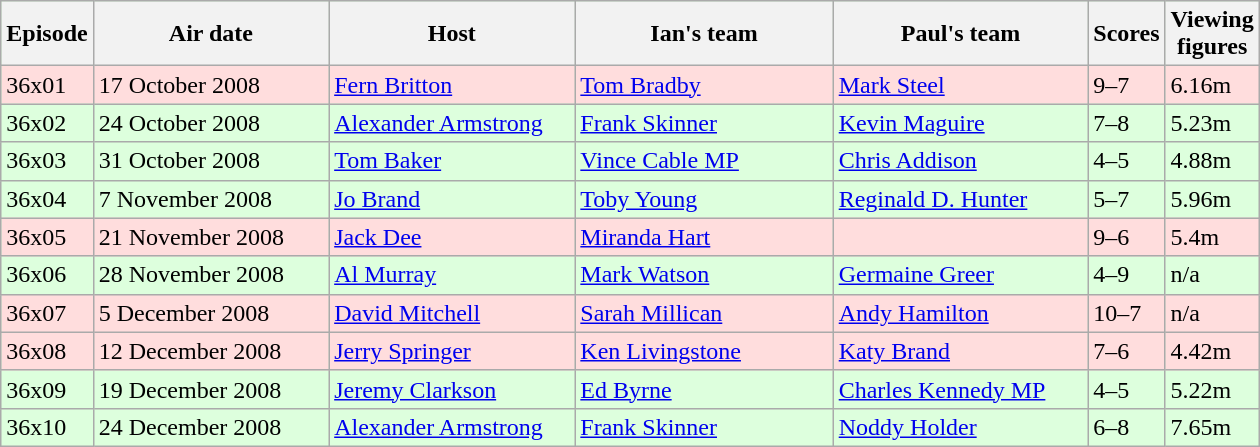<table class="wikitable"  style="width:840px; background:#dfd;">
<tr>
<th style="width:5%;">Episode</th>
<th style="width:21%;">Air date</th>
<th style="width:22%;">Host</th>
<th style="width:23%;">Ian's team</th>
<th style="width:23%;">Paul's team</th>
<th style="width:5%;">Scores</th>
<th style="width:120%;">Viewing figures</th>
</tr>
<tr style="background:#fdd;">
<td>36x01</td>
<td>17 October 2008</td>
<td><a href='#'>Fern Britton</a></td>
<td><a href='#'>Tom Bradby</a></td>
<td><a href='#'>Mark Steel</a></td>
<td>9–7</td>
<td>6.16m</td>
</tr>
<tr>
<td>36x02</td>
<td>24 October 2008</td>
<td><a href='#'>Alexander Armstrong</a></td>
<td><a href='#'>Frank Skinner</a></td>
<td><a href='#'>Kevin Maguire</a></td>
<td>7–8</td>
<td>5.23m</td>
</tr>
<tr>
<td>36x03</td>
<td>31 October 2008</td>
<td><a href='#'>Tom Baker</a></td>
<td><a href='#'>Vince Cable MP</a></td>
<td><a href='#'>Chris Addison</a></td>
<td>4–5</td>
<td>4.88m</td>
</tr>
<tr>
<td>36x04</td>
<td>7 November 2008</td>
<td><a href='#'>Jo Brand</a></td>
<td><a href='#'>Toby Young</a></td>
<td><a href='#'>Reginald D. Hunter</a></td>
<td>5–7</td>
<td>5.96m</td>
</tr>
<tr style="background:#fdd;">
<td>36x05</td>
<td>21 November 2008</td>
<td><a href='#'>Jack Dee</a></td>
<td><a href='#'>Miranda Hart</a></td>
<td></td>
<td>9–6</td>
<td>5.4m</td>
</tr>
<tr>
<td>36x06</td>
<td>28 November 2008</td>
<td><a href='#'>Al Murray</a></td>
<td><a href='#'>Mark Watson</a></td>
<td><a href='#'>Germaine Greer</a></td>
<td>4–9</td>
<td>n/a</td>
</tr>
<tr style="background:#fdd;">
<td>36x07</td>
<td>5 December 2008</td>
<td><a href='#'>David Mitchell</a></td>
<td><a href='#'>Sarah Millican</a></td>
<td><a href='#'>Andy Hamilton</a></td>
<td>10–7</td>
<td>n/a</td>
</tr>
<tr style="background:#fdd;">
<td>36x08</td>
<td>12 December 2008</td>
<td><a href='#'>Jerry Springer</a></td>
<td><a href='#'>Ken Livingstone</a></td>
<td><a href='#'>Katy Brand</a></td>
<td>7–6</td>
<td>4.42m</td>
</tr>
<tr>
<td>36x09</td>
<td>19 December 2008</td>
<td><a href='#'>Jeremy Clarkson</a></td>
<td><a href='#'>Ed Byrne</a></td>
<td><a href='#'>Charles Kennedy MP</a></td>
<td>4–5</td>
<td>5.22m</td>
</tr>
<tr>
<td>36x10</td>
<td>24 December 2008</td>
<td><a href='#'>Alexander Armstrong</a></td>
<td><a href='#'>Frank Skinner</a></td>
<td><a href='#'>Noddy Holder</a></td>
<td>6–8</td>
<td>7.65m</td>
</tr>
</table>
